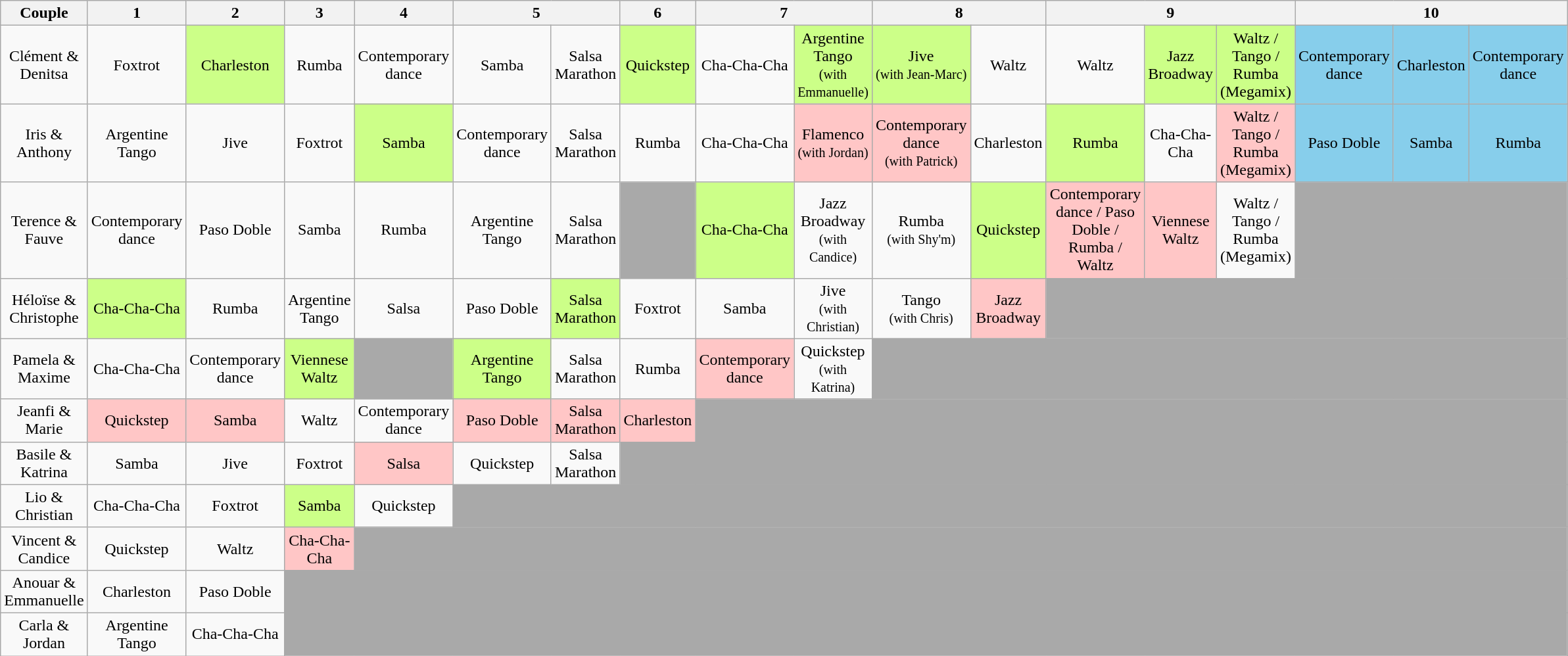<table class="wikitable" style="text-align:center;">
<tr>
<th>Couple</th>
<th>1</th>
<th>2</th>
<th>3</th>
<th>4</th>
<th colspan=2>5</th>
<th>6</th>
<th colspan=2>7</th>
<th colspan=2>8</th>
<th colspan=3>9</th>
<th colspan=3>10</th>
</tr>
<tr>
<td>Clément & Denitsa</td>
<td>Foxtrot</td>
<td style="background:#ccff88;">Charleston</td>
<td>Rumba</td>
<td>Contemporary dance</td>
<td>Samba</td>
<td>Salsa Marathon</td>
<td style="background:#ccff88;">Quickstep</td>
<td>Cha-Cha-Cha</td>
<td style="background:#ccff88;">Argentine Tango<br><small>(with Emmanuelle)</small></td>
<td style="background:#ccff88;">Jive<br><small>(with Jean-Marc)</small></td>
<td>Waltz</td>
<td>Waltz</td>
<td style="background:#ccff88;">Jazz Broadway</td>
<td style="background:#ccff88;">Waltz / Tango / Rumba (Megamix)</td>
<td style="background:skyblue;">Contemporary dance</td>
<td style="background:skyblue;">Charleston</td>
<td style="background:skyblue;">Contemporary dance</td>
</tr>
<tr>
<td>Iris & Anthony</td>
<td>Argentine Tango</td>
<td>Jive</td>
<td>Foxtrot</td>
<td style="background:#ccff88;">Samba</td>
<td>Contemporary dance</td>
<td>Salsa Marathon</td>
<td>Rumba</td>
<td>Cha-Cha-Cha</td>
<td style="background:#ffc6c6;">Flamenco<br><small>(with Jordan)</small></td>
<td style="background:#ffc6c6;">Contemporary dance<br><small>(with Patrick)</small></td>
<td>Charleston</td>
<td style="background:#ccff88;">Rumba</td>
<td>Cha-Cha-Cha</td>
<td style="background:#ffc6c6;">Waltz / Tango / Rumba (Megamix)</td>
<td style="background:skyblue;">Paso Doble</td>
<td style="background:skyblue;">Samba</td>
<td style="background:skyblue;">Rumba</td>
</tr>
<tr>
<td>Terence & Fauve</td>
<td>Contemporary dance</td>
<td>Paso Doble</td>
<td>Samba</td>
<td>Rumba</td>
<td>Argentine Tango</td>
<td>Salsa Marathon</td>
<td style="background:darkgrey;"></td>
<td style="background:#ccff88;">Cha-Cha-Cha</td>
<td>Jazz Broadway<br><small>(with Candice)</small></td>
<td>Rumba<br><small>(with Shy'm)</small></td>
<td style="background:#ccff88;">Quickstep</td>
<td style="background:#ffc6c6;">Contemporary dance / Paso Doble / Rumba / Waltz</td>
<td style="background:#ffc6c6;">Viennese Waltz</td>
<td>Waltz / Tango / Rumba (Megamix)</td>
<td colspan="3" style="background:darkgrey;"></td>
</tr>
<tr>
<td>Héloïse & Christophe</td>
<td style="background:#ccff88;">Cha-Cha-Cha</td>
<td>Rumba</td>
<td>Argentine Tango</td>
<td>Salsa</td>
<td>Paso Doble</td>
<td style="background:#ccff88;">Salsa Marathon</td>
<td>Foxtrot</td>
<td>Samba</td>
<td>Jive<br><small>(with Christian)</small></td>
<td>Tango<br><small>(with Chris)</small></td>
<td style="background:#ffc6c6;">Jazz Broadway</td>
<td colspan="6" style="background:darkgrey;"></td>
</tr>
<tr>
<td>Pamela & Maxime</td>
<td>Cha-Cha-Cha</td>
<td>Contemporary dance</td>
<td style="background:#ccff88;">Viennese Waltz</td>
<td style="background:darkgrey;"></td>
<td style="background:#ccff88;">Argentine Tango</td>
<td>Salsa Marathon</td>
<td>Rumba</td>
<td style="background:#ffc6c6;">Contemporary dance</td>
<td>Quickstep<br><small>(with Katrina)</small></td>
<td colspan="8" style="background:darkgrey;"></td>
</tr>
<tr>
<td>Jeanfi & Marie</td>
<td style="background:#ffc6c6;">Quickstep</td>
<td style="background:#ffc6c6;">Samba</td>
<td>Waltz</td>
<td>Contemporary dance</td>
<td style="background:#ffc6c6;">Paso Doble</td>
<td style="background:#ffc6c6;">Salsa Marathon</td>
<td style="background:#ffc6c6;">Charleston</td>
<td colspan="10" style="background:darkgrey;"></td>
</tr>
<tr>
<td>Basile & Katrina</td>
<td>Samba</td>
<td>Jive</td>
<td>Foxtrot</td>
<td style="background:#ffc6c6;">Salsa</td>
<td>Quickstep</td>
<td>Salsa Marathon</td>
<td colspan="11" style="background:darkgrey;"></td>
</tr>
<tr>
<td>Lio & Christian</td>
<td>Cha-Cha-Cha</td>
<td>Foxtrot</td>
<td style="background:#ccff88;">Samba</td>
<td>Quickstep</td>
<td colspan="13" style="background:darkgrey;"></td>
</tr>
<tr>
<td>Vincent & Candice</td>
<td>Quickstep</td>
<td>Waltz</td>
<td style="background:#ffc6c6;">Cha-Cha-Cha</td>
<td colspan="14" style="background:darkgrey;"></td>
</tr>
<tr>
<td>Anouar & Emmanuelle</td>
<td>Charleston</td>
<td>Paso Doble</td>
<td colspan="15" style="background:darkgrey;"></td>
</tr>
<tr>
<td>Carla & Jordan</td>
<td>Argentine Tango</td>
<td>Cha-Cha-Cha</td>
<td colspan="15" style="background:darkgrey;"></td>
</tr>
</table>
